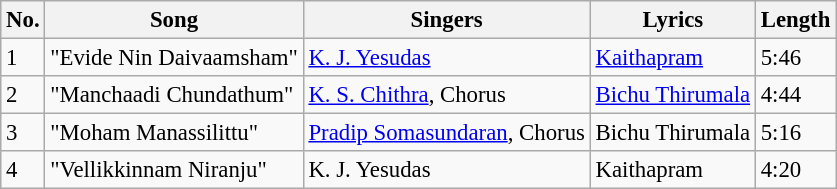<table class="wikitable" style="font-size:95%;">
<tr>
<th>No.</th>
<th>Song</th>
<th>Singers</th>
<th>Lyrics</th>
<th>Length</th>
</tr>
<tr>
<td>1</td>
<td>"Evide Nin Daivaamsham"</td>
<td><a href='#'>K. J. Yesudas</a></td>
<td><a href='#'>Kaithapram</a></td>
<td>5:46</td>
</tr>
<tr>
<td>2</td>
<td>"Manchaadi Chundathum"</td>
<td><a href='#'>K. S. Chithra</a>, Chorus</td>
<td><a href='#'>Bichu Thirumala</a></td>
<td>4:44</td>
</tr>
<tr>
<td>3</td>
<td>"Moham Manassilittu"</td>
<td><a href='#'>Pradip Somasundaran</a>, Chorus</td>
<td>Bichu Thirumala</td>
<td>5:16</td>
</tr>
<tr>
<td>4</td>
<td>"Vellikkinnam Niranju"</td>
<td>K. J. Yesudas</td>
<td>Kaithapram</td>
<td>4:20</td>
</tr>
</table>
